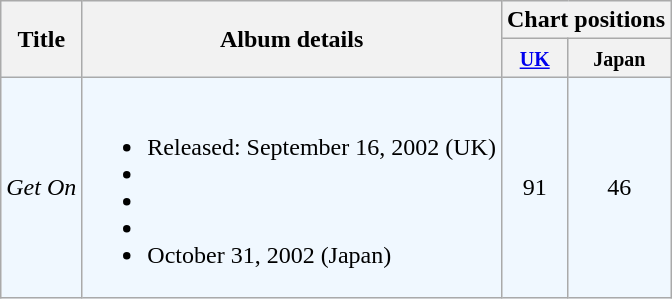<table class="wikitable">
<tr style="background:#ebf5ff;">
<th rowspan="2">Title</th>
<th rowspan="2">Album details</th>
<th colspan="2">Chart positions</th>
</tr>
<tr style="background:#ddd;">
<th><small><a href='#'>UK</a></small></th>
<th><small>Japan</small></th>
</tr>
<tr style="background:#f0f8ff;">
<td><em>Get On</em></td>
<td><br><ul><li>Released: September 16, 2002 (UK)</li><li></li><li></li><li></li><li>October 31, 2002 (Japan)</li></ul></td>
<td style="text-align:center;">91</td>
<td style="text-align:center;">46</td>
</tr>
</table>
